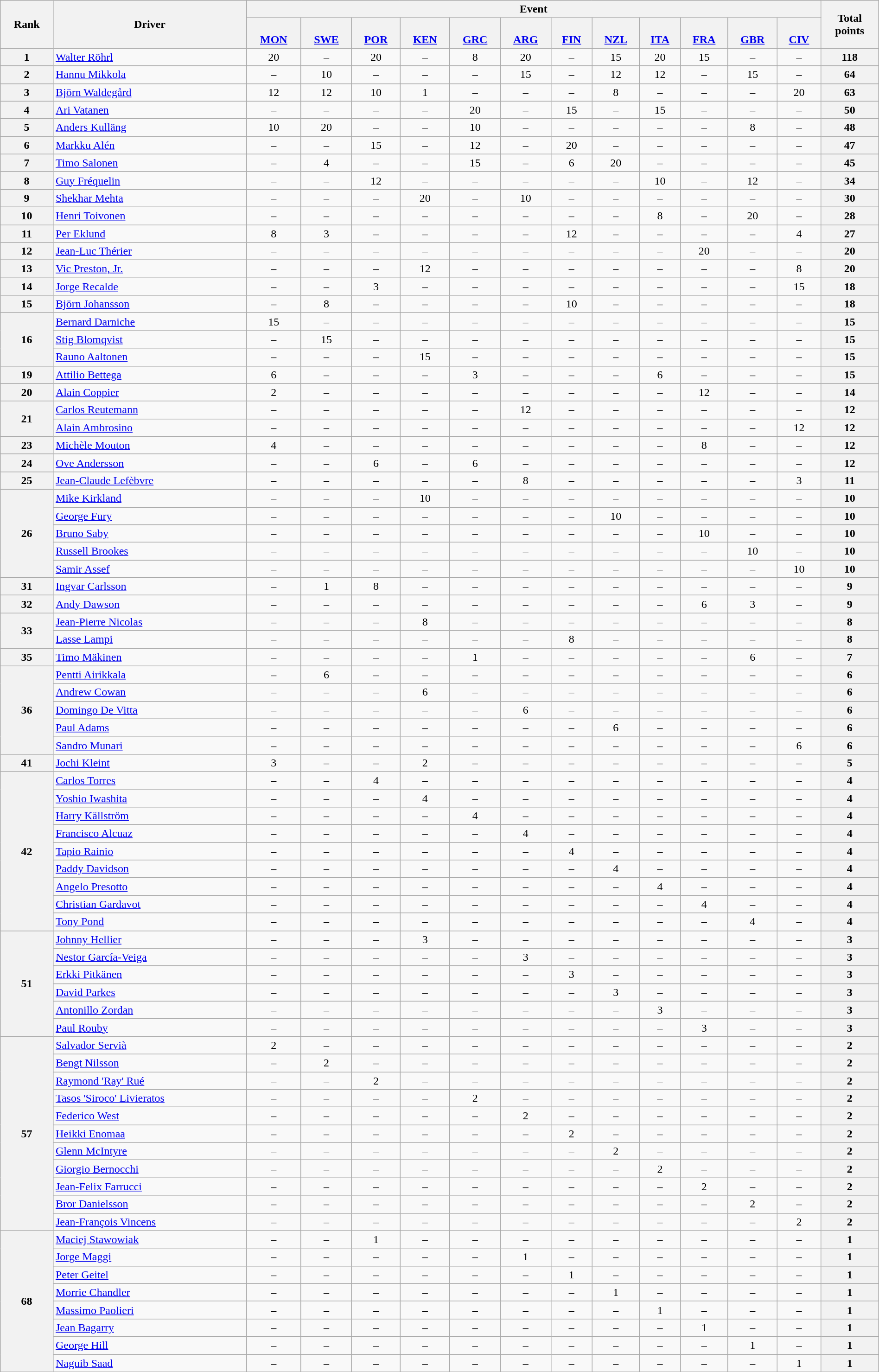<table class="wikitable" width=100% style="text-align:center;">
<tr>
<th rowspan=2>Rank</th>
<th rowspan=2>Driver</th>
<th colspan=12>Event</th>
<th rowspan=2>Total<br>points</th>
</tr>
<tr valign="bottom">
<th><br><a href='#'>MON</a></th>
<th><br><a href='#'>SWE</a></th>
<th><br><a href='#'>POR</a></th>
<th><br><a href='#'>KEN</a></th>
<th><br><a href='#'>GRC</a></th>
<th><br><a href='#'>ARG</a></th>
<th><br><a href='#'>FIN</a></th>
<th><br><a href='#'>NZL</a></th>
<th><br><a href='#'>ITA</a></th>
<th><br><a href='#'>FRA</a></th>
<th><br><a href='#'>GBR</a></th>
<th><br><a href='#'>CIV</a></th>
</tr>
<tr>
<th>1</th>
<td align=left> <a href='#'>Walter Röhrl</a></td>
<td>20</td>
<td>–</td>
<td>20</td>
<td>–</td>
<td>8</td>
<td>20</td>
<td>–</td>
<td>15</td>
<td>20</td>
<td>15</td>
<td>–</td>
<td>–</td>
<th>118</th>
</tr>
<tr>
<th>2</th>
<td align=left> <a href='#'>Hannu Mikkola</a></td>
<td>–</td>
<td>10</td>
<td>–</td>
<td>–</td>
<td>–</td>
<td>15</td>
<td>–</td>
<td>12</td>
<td>12</td>
<td>–</td>
<td>15</td>
<td>–</td>
<th>64</th>
</tr>
<tr>
<th>3</th>
<td align=left> <a href='#'>Björn Waldegård</a></td>
<td>12</td>
<td>12</td>
<td>10</td>
<td>1</td>
<td>–</td>
<td>–</td>
<td>–</td>
<td>8</td>
<td>–</td>
<td>–</td>
<td>–</td>
<td>20</td>
<th>63</th>
</tr>
<tr>
<th>4</th>
<td align=left> <a href='#'>Ari Vatanen</a></td>
<td>–</td>
<td>–</td>
<td>–</td>
<td>–</td>
<td>20</td>
<td>–</td>
<td>15</td>
<td>–</td>
<td>15</td>
<td>–</td>
<td>–</td>
<td>–</td>
<th>50</th>
</tr>
<tr>
<th>5</th>
<td align=left> <a href='#'>Anders Kulläng</a></td>
<td>10</td>
<td>20</td>
<td>–</td>
<td>–</td>
<td>10</td>
<td>–</td>
<td>–</td>
<td>–</td>
<td>–</td>
<td>–</td>
<td>8</td>
<td>–</td>
<th>48</th>
</tr>
<tr>
<th>6</th>
<td align=left> <a href='#'>Markku Alén</a></td>
<td>–</td>
<td>–</td>
<td>15</td>
<td>–</td>
<td>12</td>
<td>–</td>
<td>20</td>
<td>–</td>
<td>–</td>
<td>–</td>
<td>–</td>
<td>–</td>
<th>47</th>
</tr>
<tr>
<th>7</th>
<td align=left> <a href='#'>Timo Salonen</a></td>
<td>–</td>
<td>4</td>
<td>–</td>
<td>–</td>
<td>15</td>
<td>–</td>
<td>6</td>
<td>20</td>
<td>–</td>
<td>–</td>
<td>–</td>
<td>–</td>
<th>45</th>
</tr>
<tr>
<th>8</th>
<td align=left> <a href='#'>Guy Fréquelin</a></td>
<td>–</td>
<td>–</td>
<td>12</td>
<td>–</td>
<td>–</td>
<td>–</td>
<td>–</td>
<td>–</td>
<td>10</td>
<td>–</td>
<td>12</td>
<td>–</td>
<th>34</th>
</tr>
<tr>
<th>9</th>
<td align=left> <a href='#'>Shekhar Mehta</a></td>
<td>–</td>
<td>–</td>
<td>–</td>
<td>20</td>
<td>–</td>
<td>10</td>
<td>–</td>
<td>–</td>
<td>–</td>
<td>–</td>
<td>–</td>
<td>–</td>
<th>30</th>
</tr>
<tr>
<th>10</th>
<td align=left> <a href='#'>Henri Toivonen</a></td>
<td>–</td>
<td>–</td>
<td>–</td>
<td>–</td>
<td>–</td>
<td>–</td>
<td>–</td>
<td>–</td>
<td>8</td>
<td>–</td>
<td>20</td>
<td>–</td>
<th>28</th>
</tr>
<tr>
<th>11</th>
<td align=left> <a href='#'>Per Eklund</a></td>
<td>8</td>
<td>3</td>
<td>–</td>
<td>–</td>
<td>–</td>
<td>–</td>
<td>12</td>
<td>–</td>
<td>–</td>
<td>–</td>
<td>–</td>
<td>4</td>
<th>27</th>
</tr>
<tr>
<th>12</th>
<td align=left> <a href='#'>Jean-Luc Thérier</a></td>
<td>–</td>
<td>–</td>
<td>–</td>
<td>–</td>
<td>–</td>
<td>–</td>
<td>–</td>
<td>–</td>
<td>–</td>
<td>20</td>
<td>–</td>
<td>–</td>
<th>20</th>
</tr>
<tr>
<th>13</th>
<td align=left> <a href='#'>Vic Preston, Jr.</a></td>
<td>–</td>
<td>–</td>
<td>–</td>
<td>12</td>
<td>–</td>
<td>–</td>
<td>–</td>
<td>–</td>
<td>–</td>
<td>–</td>
<td>–</td>
<td>8</td>
<th>20</th>
</tr>
<tr>
<th>14</th>
<td align=left> <a href='#'>Jorge Recalde</a></td>
<td>–</td>
<td>–</td>
<td>3</td>
<td>–</td>
<td>–</td>
<td>–</td>
<td>–</td>
<td>–</td>
<td>–</td>
<td>–</td>
<td>–</td>
<td>15</td>
<th>18</th>
</tr>
<tr>
<th>15</th>
<td align=left> <a href='#'>Björn Johansson</a></td>
<td>–</td>
<td>8</td>
<td>–</td>
<td>–</td>
<td>–</td>
<td>–</td>
<td>10</td>
<td>–</td>
<td>–</td>
<td>–</td>
<td>–</td>
<td>–</td>
<th>18</th>
</tr>
<tr>
<th rowspan=3>16</th>
<td align=left> <a href='#'>Bernard Darniche</a></td>
<td>15</td>
<td>–</td>
<td>–</td>
<td>–</td>
<td>–</td>
<td>–</td>
<td>–</td>
<td>–</td>
<td>–</td>
<td>–</td>
<td>–</td>
<td>–</td>
<th>15</th>
</tr>
<tr>
<td align=left> <a href='#'>Stig Blomqvist</a></td>
<td>–</td>
<td>15</td>
<td>–</td>
<td>–</td>
<td>–</td>
<td>–</td>
<td>–</td>
<td>–</td>
<td>–</td>
<td>–</td>
<td>–</td>
<td>–</td>
<th>15</th>
</tr>
<tr>
<td align=left> <a href='#'>Rauno Aaltonen</a></td>
<td>–</td>
<td>–</td>
<td>–</td>
<td>15</td>
<td>–</td>
<td>–</td>
<td>–</td>
<td>–</td>
<td>–</td>
<td>–</td>
<td>–</td>
<td>–</td>
<th>15</th>
</tr>
<tr>
<th>19</th>
<td align=left> <a href='#'>Attilio Bettega</a></td>
<td>6</td>
<td>–</td>
<td>–</td>
<td>–</td>
<td>3</td>
<td>–</td>
<td>–</td>
<td>–</td>
<td>6</td>
<td>–</td>
<td>–</td>
<td>–</td>
<th>15</th>
</tr>
<tr>
<th>20</th>
<td align=left> <a href='#'>Alain Coppier</a></td>
<td>2</td>
<td>–</td>
<td>–</td>
<td>–</td>
<td>–</td>
<td>–</td>
<td>–</td>
<td>–</td>
<td>–</td>
<td>12</td>
<td>–</td>
<td>–</td>
<th>14</th>
</tr>
<tr>
<th rowspan=2>21</th>
<td align=left> <a href='#'>Carlos Reutemann</a></td>
<td>–</td>
<td>–</td>
<td>–</td>
<td>–</td>
<td>–</td>
<td>12</td>
<td>–</td>
<td>–</td>
<td>–</td>
<td>–</td>
<td>–</td>
<td>–</td>
<th>12</th>
</tr>
<tr>
<td align=left> <a href='#'>Alain Ambrosino</a></td>
<td>–</td>
<td>–</td>
<td>–</td>
<td>–</td>
<td>–</td>
<td>–</td>
<td>–</td>
<td>–</td>
<td>–</td>
<td>–</td>
<td>–</td>
<td>12</td>
<th>12</th>
</tr>
<tr>
<th>23</th>
<td align=left> <a href='#'>Michèle Mouton</a></td>
<td>4</td>
<td>–</td>
<td>–</td>
<td>–</td>
<td>–</td>
<td>–</td>
<td>–</td>
<td>–</td>
<td>–</td>
<td>8</td>
<td>–</td>
<td>–</td>
<th>12</th>
</tr>
<tr>
<th>24</th>
<td align=left> <a href='#'>Ove Andersson</a></td>
<td>–</td>
<td>–</td>
<td>6</td>
<td>–</td>
<td>6</td>
<td>–</td>
<td>–</td>
<td>–</td>
<td>–</td>
<td>–</td>
<td>–</td>
<td>–</td>
<th>12</th>
</tr>
<tr>
<th>25</th>
<td align=left> <a href='#'>Jean-Claude Lefèbvre</a></td>
<td>–</td>
<td>–</td>
<td>–</td>
<td>–</td>
<td>–</td>
<td>8</td>
<td>–</td>
<td>–</td>
<td>–</td>
<td>–</td>
<td>–</td>
<td>3</td>
<th>11</th>
</tr>
<tr>
<th rowspan=5>26</th>
<td align=left> <a href='#'>Mike Kirkland</a></td>
<td>–</td>
<td>–</td>
<td>–</td>
<td>10</td>
<td>–</td>
<td>–</td>
<td>–</td>
<td>–</td>
<td>–</td>
<td>–</td>
<td>–</td>
<td>–</td>
<th>10</th>
</tr>
<tr>
<td align=left> <a href='#'>George Fury</a></td>
<td>–</td>
<td>–</td>
<td>–</td>
<td>–</td>
<td>–</td>
<td>–</td>
<td>–</td>
<td>10</td>
<td>–</td>
<td>–</td>
<td>–</td>
<td>–</td>
<th>10</th>
</tr>
<tr>
<td align=left> <a href='#'>Bruno Saby</a></td>
<td>–</td>
<td>–</td>
<td>–</td>
<td>–</td>
<td>–</td>
<td>–</td>
<td>–</td>
<td>–</td>
<td>–</td>
<td>10</td>
<td>–</td>
<td>–</td>
<th>10</th>
</tr>
<tr>
<td align=left> <a href='#'>Russell Brookes</a></td>
<td>–</td>
<td>–</td>
<td>–</td>
<td>–</td>
<td>–</td>
<td>–</td>
<td>–</td>
<td>–</td>
<td>–</td>
<td>–</td>
<td>10</td>
<td>–</td>
<th>10</th>
</tr>
<tr>
<td align=left> <a href='#'>Samir Assef</a></td>
<td>–</td>
<td>–</td>
<td>–</td>
<td>–</td>
<td>–</td>
<td>–</td>
<td>–</td>
<td>–</td>
<td>–</td>
<td>–</td>
<td>–</td>
<td>10</td>
<th>10</th>
</tr>
<tr>
<th>31</th>
<td align=left> <a href='#'>Ingvar Carlsson</a></td>
<td>–</td>
<td>1</td>
<td>8</td>
<td>–</td>
<td>–</td>
<td>–</td>
<td>–</td>
<td>–</td>
<td>–</td>
<td>–</td>
<td>–</td>
<td>–</td>
<th>9</th>
</tr>
<tr>
<th>32</th>
<td align=left> <a href='#'>Andy Dawson</a></td>
<td>–</td>
<td>–</td>
<td>–</td>
<td>–</td>
<td>–</td>
<td>–</td>
<td>–</td>
<td>–</td>
<td>–</td>
<td>6</td>
<td>3</td>
<td>–</td>
<th>9</th>
</tr>
<tr>
<th rowspan=2>33</th>
<td align=left> <a href='#'>Jean-Pierre Nicolas</a></td>
<td>–</td>
<td>–</td>
<td>–</td>
<td>8</td>
<td>–</td>
<td>–</td>
<td>–</td>
<td>–</td>
<td>–</td>
<td>–</td>
<td>–</td>
<td>–</td>
<th>8</th>
</tr>
<tr>
<td align=left> <a href='#'>Lasse Lampi</a></td>
<td>–</td>
<td>–</td>
<td>–</td>
<td>–</td>
<td>–</td>
<td>–</td>
<td>8</td>
<td>–</td>
<td>–</td>
<td>–</td>
<td>–</td>
<td>–</td>
<th>8</th>
</tr>
<tr>
<th>35</th>
<td align=left> <a href='#'>Timo Mäkinen</a></td>
<td>–</td>
<td>–</td>
<td>–</td>
<td>–</td>
<td>1</td>
<td>–</td>
<td>–</td>
<td>–</td>
<td>–</td>
<td>–</td>
<td>6</td>
<td>–</td>
<th>7</th>
</tr>
<tr>
<th rowspan=5>36</th>
<td align=left> <a href='#'>Pentti Airikkala</a></td>
<td>–</td>
<td>6</td>
<td>–</td>
<td>–</td>
<td>–</td>
<td>–</td>
<td>–</td>
<td>–</td>
<td>–</td>
<td>–</td>
<td>–</td>
<td>–</td>
<th>6</th>
</tr>
<tr>
<td align=left> <a href='#'>Andrew Cowan</a></td>
<td>–</td>
<td>–</td>
<td>–</td>
<td>6</td>
<td>–</td>
<td>–</td>
<td>–</td>
<td>–</td>
<td>–</td>
<td>–</td>
<td>–</td>
<td>–</td>
<th>6</th>
</tr>
<tr>
<td align=left> <a href='#'>Domingo De Vitta</a></td>
<td>–</td>
<td>–</td>
<td>–</td>
<td>–</td>
<td>–</td>
<td>6</td>
<td>–</td>
<td>–</td>
<td>–</td>
<td>–</td>
<td>–</td>
<td>–</td>
<th>6</th>
</tr>
<tr>
<td align=left> <a href='#'>Paul Adams</a></td>
<td>–</td>
<td>–</td>
<td>–</td>
<td>–</td>
<td>–</td>
<td>–</td>
<td>–</td>
<td>6</td>
<td>–</td>
<td>–</td>
<td>–</td>
<td>–</td>
<th>6</th>
</tr>
<tr>
<td align=left> <a href='#'>Sandro Munari</a></td>
<td>–</td>
<td>–</td>
<td>–</td>
<td>–</td>
<td>–</td>
<td>–</td>
<td>–</td>
<td>–</td>
<td>–</td>
<td>–</td>
<td>–</td>
<td>6</td>
<th>6</th>
</tr>
<tr>
<th>41</th>
<td align=left> <a href='#'>Jochi Kleint</a></td>
<td>3</td>
<td>–</td>
<td>–</td>
<td>2</td>
<td>–</td>
<td>–</td>
<td>–</td>
<td>–</td>
<td>–</td>
<td>–</td>
<td>–</td>
<td>–</td>
<th>5</th>
</tr>
<tr>
<th rowspan=9>42</th>
<td align=left> <a href='#'>Carlos Torres</a></td>
<td>–</td>
<td>–</td>
<td>4</td>
<td>–</td>
<td>–</td>
<td>–</td>
<td>–</td>
<td>–</td>
<td>–</td>
<td>–</td>
<td>–</td>
<td>–</td>
<th>4</th>
</tr>
<tr>
<td align=left> <a href='#'>Yoshio Iwashita</a></td>
<td>–</td>
<td>–</td>
<td>–</td>
<td>4</td>
<td>–</td>
<td>–</td>
<td>–</td>
<td>–</td>
<td>–</td>
<td>–</td>
<td>–</td>
<td>–</td>
<th>4</th>
</tr>
<tr>
<td align=left> <a href='#'>Harry Källström</a></td>
<td>–</td>
<td>–</td>
<td>–</td>
<td>–</td>
<td>4</td>
<td>–</td>
<td>–</td>
<td>–</td>
<td>–</td>
<td>–</td>
<td>–</td>
<td>–</td>
<th>4</th>
</tr>
<tr>
<td align=left> <a href='#'>Francisco Alcuaz</a></td>
<td>–</td>
<td>–</td>
<td>–</td>
<td>–</td>
<td>–</td>
<td>4</td>
<td>–</td>
<td>–</td>
<td>–</td>
<td>–</td>
<td>–</td>
<td>–</td>
<th>4</th>
</tr>
<tr>
<td align=left> <a href='#'>Tapio Rainio</a></td>
<td>–</td>
<td>–</td>
<td>–</td>
<td>–</td>
<td>–</td>
<td>–</td>
<td>4</td>
<td>–</td>
<td>–</td>
<td>–</td>
<td>–</td>
<td>–</td>
<th>4</th>
</tr>
<tr>
<td align=left> <a href='#'>Paddy Davidson</a></td>
<td>–</td>
<td>–</td>
<td>–</td>
<td>–</td>
<td>–</td>
<td>–</td>
<td>–</td>
<td>4</td>
<td>–</td>
<td>–</td>
<td>–</td>
<td>–</td>
<th>4</th>
</tr>
<tr>
<td align=left> <a href='#'>Angelo Presotto</a></td>
<td>–</td>
<td>–</td>
<td>–</td>
<td>–</td>
<td>–</td>
<td>–</td>
<td>–</td>
<td>–</td>
<td>4</td>
<td>–</td>
<td>–</td>
<td>–</td>
<th>4</th>
</tr>
<tr>
<td align=left> <a href='#'>Christian Gardavot</a></td>
<td>–</td>
<td>–</td>
<td>–</td>
<td>–</td>
<td>–</td>
<td>–</td>
<td>–</td>
<td>–</td>
<td>–</td>
<td>4</td>
<td>–</td>
<td>–</td>
<th>4</th>
</tr>
<tr>
<td align=left> <a href='#'>Tony Pond</a></td>
<td>–</td>
<td>–</td>
<td>–</td>
<td>–</td>
<td>–</td>
<td>–</td>
<td>–</td>
<td>–</td>
<td>–</td>
<td>–</td>
<td>4</td>
<td>–</td>
<th>4</th>
</tr>
<tr>
<th rowspan=6>51</th>
<td align=left> <a href='#'>Johnny Hellier</a></td>
<td>–</td>
<td>–</td>
<td>–</td>
<td>3</td>
<td>–</td>
<td>–</td>
<td>–</td>
<td>–</td>
<td>–</td>
<td>–</td>
<td>–</td>
<td>–</td>
<th>3</th>
</tr>
<tr>
<td align=left> <a href='#'>Nestor García-Veiga</a></td>
<td>–</td>
<td>–</td>
<td>–</td>
<td>–</td>
<td>–</td>
<td>3</td>
<td>–</td>
<td>–</td>
<td>–</td>
<td>–</td>
<td>–</td>
<td>–</td>
<th>3</th>
</tr>
<tr>
<td align=left> <a href='#'>Erkki Pitkänen</a></td>
<td>–</td>
<td>–</td>
<td>–</td>
<td>–</td>
<td>–</td>
<td>–</td>
<td>3</td>
<td>–</td>
<td>–</td>
<td>–</td>
<td>–</td>
<td>–</td>
<th>3</th>
</tr>
<tr>
<td align=left> <a href='#'>David Parkes</a></td>
<td>–</td>
<td>–</td>
<td>–</td>
<td>–</td>
<td>–</td>
<td>–</td>
<td>–</td>
<td>3</td>
<td>–</td>
<td>–</td>
<td>–</td>
<td>–</td>
<th>3</th>
</tr>
<tr>
<td align=left> <a href='#'>Antonillo Zordan</a></td>
<td>–</td>
<td>–</td>
<td>–</td>
<td>–</td>
<td>–</td>
<td>–</td>
<td>–</td>
<td>–</td>
<td>3</td>
<td>–</td>
<td>–</td>
<td>–</td>
<th>3</th>
</tr>
<tr>
<td align=left> <a href='#'>Paul Rouby</a></td>
<td>–</td>
<td>–</td>
<td>–</td>
<td>–</td>
<td>–</td>
<td>–</td>
<td>–</td>
<td>–</td>
<td>–</td>
<td>3</td>
<td>–</td>
<td>–</td>
<th>3</th>
</tr>
<tr>
<th rowspan=11>57</th>
<td align=left> <a href='#'>Salvador Servià</a></td>
<td>2</td>
<td>–</td>
<td>–</td>
<td>–</td>
<td>–</td>
<td>–</td>
<td>–</td>
<td>–</td>
<td>–</td>
<td>–</td>
<td>–</td>
<td>–</td>
<th>2</th>
</tr>
<tr>
<td align=left> <a href='#'>Bengt Nilsson</a></td>
<td>–</td>
<td>2</td>
<td>–</td>
<td>–</td>
<td>–</td>
<td>–</td>
<td>–</td>
<td>–</td>
<td>–</td>
<td>–</td>
<td>–</td>
<td>–</td>
<th>2</th>
</tr>
<tr>
<td align=left> <a href='#'>Raymond 'Ray' Rué</a></td>
<td>–</td>
<td>–</td>
<td>2</td>
<td>–</td>
<td>–</td>
<td>–</td>
<td>–</td>
<td>–</td>
<td>–</td>
<td>–</td>
<td>–</td>
<td>–</td>
<th>2</th>
</tr>
<tr>
<td align=left> <a href='#'>Tasos 'Siroco' Livieratos</a></td>
<td>–</td>
<td>–</td>
<td>–</td>
<td>–</td>
<td>2</td>
<td>–</td>
<td>–</td>
<td>–</td>
<td>–</td>
<td>–</td>
<td>–</td>
<td>–</td>
<th>2</th>
</tr>
<tr>
<td align=left> <a href='#'>Federico West</a></td>
<td>–</td>
<td>–</td>
<td>–</td>
<td>–</td>
<td>–</td>
<td>2</td>
<td>–</td>
<td>–</td>
<td>–</td>
<td>–</td>
<td>–</td>
<td>–</td>
<th>2</th>
</tr>
<tr>
<td align=left> <a href='#'>Heikki Enomaa</a></td>
<td>–</td>
<td>–</td>
<td>–</td>
<td>–</td>
<td>–</td>
<td>–</td>
<td>2</td>
<td>–</td>
<td>–</td>
<td>–</td>
<td>–</td>
<td>–</td>
<th>2</th>
</tr>
<tr>
<td align=left> <a href='#'>Glenn McIntyre</a></td>
<td>–</td>
<td>–</td>
<td>–</td>
<td>–</td>
<td>–</td>
<td>–</td>
<td>–</td>
<td>2</td>
<td>–</td>
<td>–</td>
<td>–</td>
<td>–</td>
<th>2</th>
</tr>
<tr>
<td align=left> <a href='#'>Giorgio Bernocchi</a></td>
<td>–</td>
<td>–</td>
<td>–</td>
<td>–</td>
<td>–</td>
<td>–</td>
<td>–</td>
<td>–</td>
<td>2</td>
<td>–</td>
<td>–</td>
<td>–</td>
<th>2</th>
</tr>
<tr>
<td align=left> <a href='#'>Jean-Felix Farrucci</a></td>
<td>–</td>
<td>–</td>
<td>–</td>
<td>–</td>
<td>–</td>
<td>–</td>
<td>–</td>
<td>–</td>
<td>–</td>
<td>2</td>
<td>–</td>
<td>–</td>
<th>2</th>
</tr>
<tr>
<td align=left> <a href='#'>Bror Danielsson</a></td>
<td>–</td>
<td>–</td>
<td>–</td>
<td>–</td>
<td>–</td>
<td>–</td>
<td>–</td>
<td>–</td>
<td>–</td>
<td>–</td>
<td>2</td>
<td>–</td>
<th>2</th>
</tr>
<tr>
<td align=left> <a href='#'>Jean-François Vincens</a></td>
<td>–</td>
<td>–</td>
<td>–</td>
<td>–</td>
<td>–</td>
<td>–</td>
<td>–</td>
<td>–</td>
<td>–</td>
<td>–</td>
<td>–</td>
<td>2</td>
<th>2</th>
</tr>
<tr>
<th rowspan=8>68</th>
<td align=left> <a href='#'>Maciej Stawowiak</a></td>
<td>–</td>
<td>–</td>
<td>1</td>
<td>–</td>
<td>–</td>
<td>–</td>
<td>–</td>
<td>–</td>
<td>–</td>
<td>–</td>
<td>–</td>
<td>–</td>
<th>1</th>
</tr>
<tr>
<td align=left> <a href='#'>Jorge Maggi</a></td>
<td>–</td>
<td>–</td>
<td>–</td>
<td>–</td>
<td>–</td>
<td>1</td>
<td>–</td>
<td>–</td>
<td>–</td>
<td>–</td>
<td>–</td>
<td>–</td>
<th>1</th>
</tr>
<tr>
<td align=left> <a href='#'>Peter Geitel</a></td>
<td>–</td>
<td>–</td>
<td>–</td>
<td>–</td>
<td>–</td>
<td>–</td>
<td>1</td>
<td>–</td>
<td>–</td>
<td>–</td>
<td>–</td>
<td>–</td>
<th>1</th>
</tr>
<tr>
<td align=left> <a href='#'>Morrie Chandler</a></td>
<td>–</td>
<td>–</td>
<td>–</td>
<td>–</td>
<td>–</td>
<td>–</td>
<td>–</td>
<td>1</td>
<td>–</td>
<td>–</td>
<td>–</td>
<td>–</td>
<th>1</th>
</tr>
<tr>
<td align=left> <a href='#'>Massimo Paolieri</a></td>
<td>–</td>
<td>–</td>
<td>–</td>
<td>–</td>
<td>–</td>
<td>–</td>
<td>–</td>
<td>–</td>
<td>1</td>
<td>–</td>
<td>–</td>
<td>–</td>
<th>1</th>
</tr>
<tr>
<td align=left> <a href='#'>Jean Bagarry</a></td>
<td>–</td>
<td>–</td>
<td>–</td>
<td>–</td>
<td>–</td>
<td>–</td>
<td>–</td>
<td>–</td>
<td>–</td>
<td>1</td>
<td>–</td>
<td>–</td>
<th>1</th>
</tr>
<tr>
<td align=left> <a href='#'>George Hill</a></td>
<td>–</td>
<td>–</td>
<td>–</td>
<td>–</td>
<td>–</td>
<td>–</td>
<td>–</td>
<td>–</td>
<td>–</td>
<td>–</td>
<td>1</td>
<td>–</td>
<th>1</th>
</tr>
<tr>
<td align=left> <a href='#'>Naguib Saad</a></td>
<td>–</td>
<td>–</td>
<td>–</td>
<td>–</td>
<td>–</td>
<td>–</td>
<td>–</td>
<td>–</td>
<td>–</td>
<td>–</td>
<td>–</td>
<td>1</td>
<th>1</th>
</tr>
</table>
